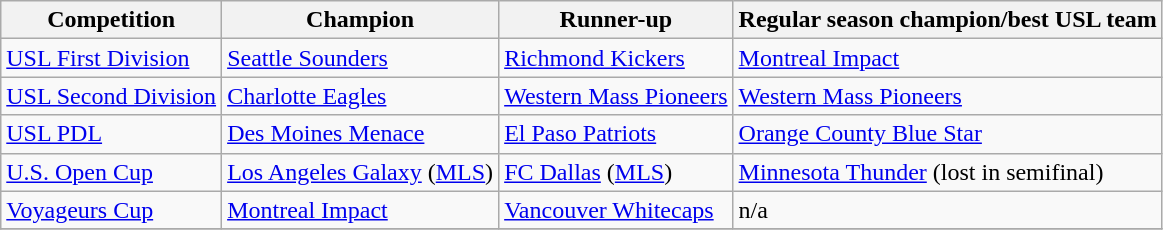<table class="wikitable">
<tr>
<th>Competition</th>
<th>Champion</th>
<th>Runner-up</th>
<th>Regular season champion/best USL team</th>
</tr>
<tr>
<td><a href='#'>USL First Division</a></td>
<td><a href='#'>Seattle Sounders</a></td>
<td><a href='#'>Richmond Kickers</a></td>
<td><a href='#'>Montreal Impact</a></td>
</tr>
<tr>
<td><a href='#'>USL Second Division</a></td>
<td><a href='#'>Charlotte Eagles</a></td>
<td><a href='#'>Western Mass Pioneers</a></td>
<td><a href='#'>Western Mass Pioneers</a></td>
</tr>
<tr>
<td><a href='#'>USL PDL</a></td>
<td><a href='#'>Des Moines Menace</a></td>
<td><a href='#'>El Paso Patriots</a></td>
<td><a href='#'>Orange County Blue Star</a></td>
</tr>
<tr>
<td><a href='#'>U.S. Open Cup</a></td>
<td><a href='#'>Los Angeles Galaxy</a> (<a href='#'>MLS</a>)</td>
<td><a href='#'>FC Dallas</a> (<a href='#'>MLS</a>)</td>
<td><a href='#'>Minnesota Thunder</a> (lost in semifinal)</td>
</tr>
<tr>
<td><a href='#'>Voyageurs Cup</a></td>
<td><a href='#'>Montreal Impact</a></td>
<td><a href='#'>Vancouver Whitecaps</a></td>
<td>n/a</td>
</tr>
<tr>
</tr>
</table>
